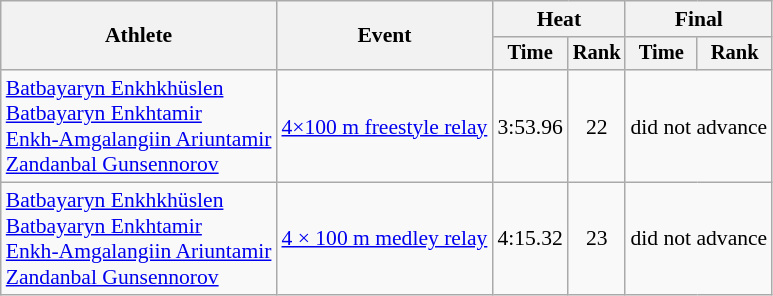<table class="wikitable" style="text-align:center; font-size:90%">
<tr>
<th rowspan=2>Athlete</th>
<th rowspan=2>Event</th>
<th colspan=2>Heat</th>
<th colspan=2>Final</th>
</tr>
<tr style="font-size:95%">
<th>Time</th>
<th>Rank</th>
<th>Time</th>
<th>Rank</th>
</tr>
<tr>
<td align=left><a href='#'>Batbayaryn Enkhkhüslen</a><br><a href='#'>Batbayaryn Enkhtamir</a><br><a href='#'>Enkh-Amgalangiin Ariuntamir</a><br><a href='#'>Zandanbal Gunsennorov</a></td>
<td align=left><a href='#'>4×100 m freestyle relay</a></td>
<td>3:53.96</td>
<td>22</td>
<td colspan=2>did not advance</td>
</tr>
<tr>
<td align=left><a href='#'>Batbayaryn Enkhkhüslen</a><br><a href='#'>Batbayaryn Enkhtamir</a><br><a href='#'>Enkh-Amgalangiin Ariuntamir</a><br><a href='#'>Zandanbal Gunsennorov</a></td>
<td align=left><a href='#'>4 × 100 m medley relay</a></td>
<td>4:15.32</td>
<td>23</td>
<td colspan=2>did not advance</td>
</tr>
</table>
